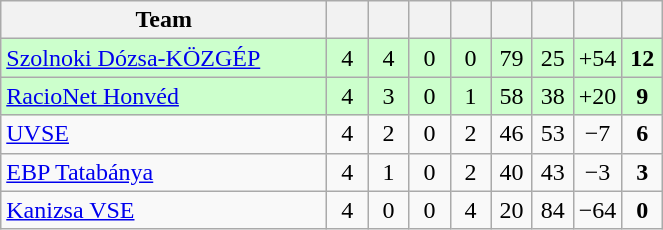<table class="wikitable" style="text-align:center;">
<tr>
<th width=210>Team</th>
<th width=20></th>
<th width=20></th>
<th width=20></th>
<th width=20></th>
<th width=20></th>
<th width=20></th>
<th width=20></th>
<th width=20></th>
</tr>
<tr style="background:#cfc;">
<td align="left"> <a href='#'>Szolnoki Dózsa-KÖZGÉP</a></td>
<td>4</td>
<td>4</td>
<td>0</td>
<td>0</td>
<td>79</td>
<td>25</td>
<td>+54</td>
<td><strong>12</strong></td>
</tr>
<tr style="background:#cfc;">
<td align="left"> <a href='#'>RacioNet Honvéd</a></td>
<td>4</td>
<td>3</td>
<td>0</td>
<td>1</td>
<td>58</td>
<td>38</td>
<td>+20</td>
<td><strong>9</strong></td>
</tr>
<tr>
<td align="left"> <a href='#'>UVSE</a></td>
<td>4</td>
<td>2</td>
<td>0</td>
<td>2</td>
<td>46</td>
<td>53</td>
<td>−7</td>
<td><strong>6</strong></td>
</tr>
<tr>
<td align="left"> <a href='#'>EBP Tatabánya</a></td>
<td>4</td>
<td>1</td>
<td>0</td>
<td>2</td>
<td>40</td>
<td>43</td>
<td>−3</td>
<td><strong>3</strong></td>
</tr>
<tr>
<td align="left"> <a href='#'>Kanizsa VSE</a></td>
<td>4</td>
<td>0</td>
<td>0</td>
<td>4</td>
<td>20</td>
<td>84</td>
<td>−64</td>
<td><strong>0</strong></td>
</tr>
</table>
